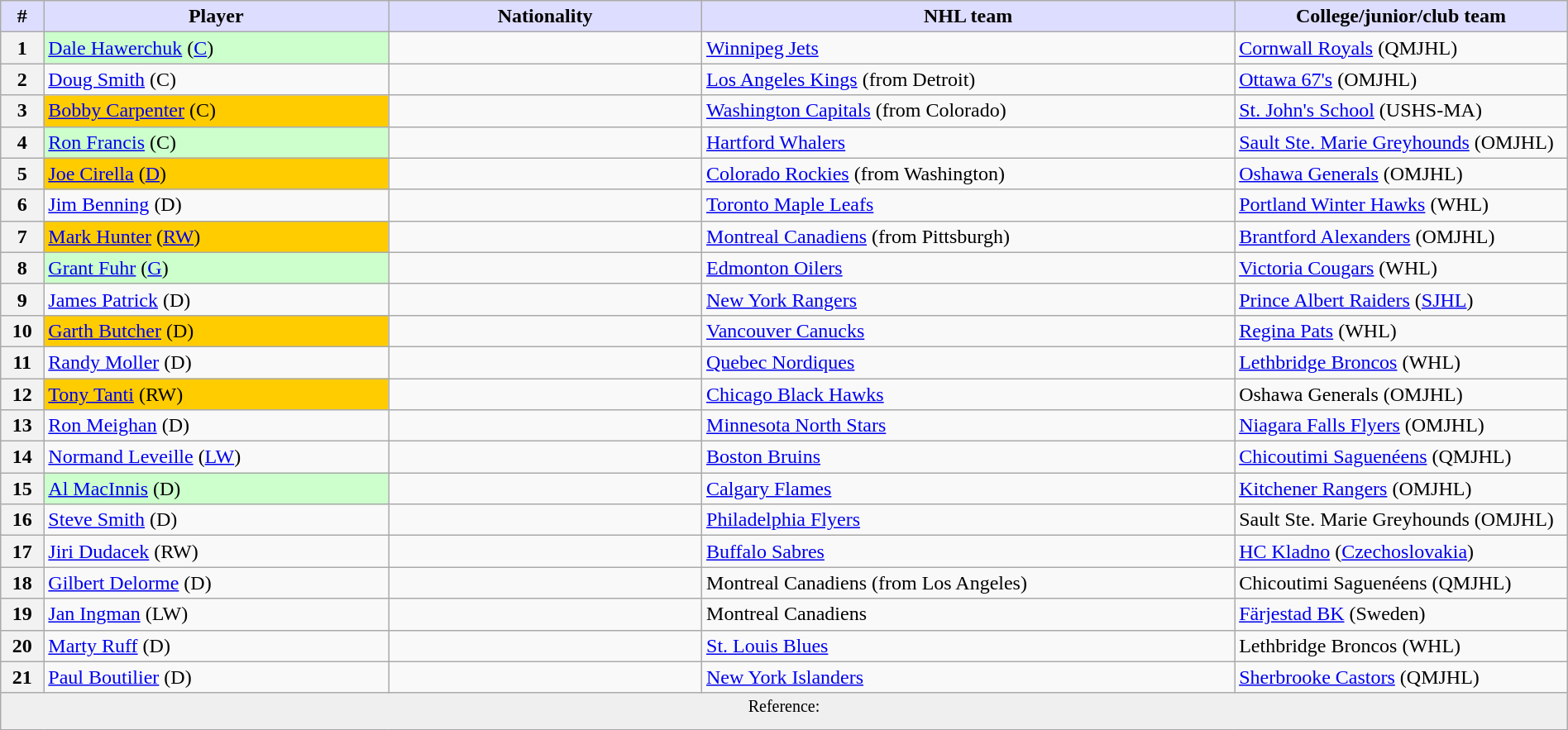<table class="wikitable" style="width: 100%">
<tr>
<th style="background:#ddf; width:2.75%;">#</th>
<th style="background:#ddf; width:22.0%;">Player</th>
<th style="background:#ddf; width:20.0%;">Nationality</th>
<th style="background:#ddf; width:34.0%;">NHL team</th>
<th style="background:#ddf; width:100.0%;">College/junior/club team</th>
</tr>
<tr>
<th>1</th>
<td bgcolor="#CCFFCC"><a href='#'>Dale Hawerchuk</a> (<a href='#'>C</a>)</td>
<td></td>
<td><a href='#'>Winnipeg Jets</a></td>
<td><a href='#'>Cornwall Royals</a> (QMJHL)</td>
</tr>
<tr>
<th>2</th>
<td><a href='#'>Doug Smith</a> (C)</td>
<td></td>
<td><a href='#'>Los Angeles Kings</a> (from Detroit)</td>
<td><a href='#'>Ottawa 67's</a> (OMJHL)</td>
</tr>
<tr>
<th>3</th>
<td bgcolor="#FFCC00"><a href='#'>Bobby Carpenter</a> (C)</td>
<td></td>
<td><a href='#'>Washington Capitals</a> (from Colorado)</td>
<td><a href='#'>St. John's School</a> (USHS-MA)</td>
</tr>
<tr>
<th>4</th>
<td bgcolor="#CCFFCC"><a href='#'>Ron Francis</a> (C)</td>
<td></td>
<td><a href='#'>Hartford Whalers</a></td>
<td><a href='#'>Sault Ste. Marie Greyhounds</a> (OMJHL)</td>
</tr>
<tr>
<th>5</th>
<td bgcolor="#FFCC00"><a href='#'>Joe Cirella</a> (<a href='#'>D</a>)</td>
<td></td>
<td><a href='#'>Colorado Rockies</a> (from Washington)</td>
<td><a href='#'>Oshawa Generals</a> (OMJHL)</td>
</tr>
<tr>
<th>6</th>
<td><a href='#'>Jim Benning</a> (D)</td>
<td></td>
<td><a href='#'>Toronto Maple Leafs</a></td>
<td><a href='#'>Portland Winter Hawks</a> (WHL)</td>
</tr>
<tr>
<th>7</th>
<td bgcolor="#FFCC00"><a href='#'>Mark Hunter</a> (<a href='#'>RW</a>)</td>
<td></td>
<td><a href='#'>Montreal Canadiens</a> (from Pittsburgh)</td>
<td><a href='#'>Brantford Alexanders</a> (OMJHL)</td>
</tr>
<tr>
<th>8</th>
<td bgcolor="#CCFFCC"><a href='#'>Grant Fuhr</a> (<a href='#'>G</a>)</td>
<td></td>
<td><a href='#'>Edmonton Oilers</a></td>
<td><a href='#'>Victoria Cougars</a> (WHL)</td>
</tr>
<tr>
<th>9</th>
<td><a href='#'>James Patrick</a> (D)</td>
<td></td>
<td><a href='#'>New York Rangers</a></td>
<td><a href='#'>Prince Albert Raiders</a> (<a href='#'>SJHL</a>)</td>
</tr>
<tr>
<th>10</th>
<td bgcolor="#FFCC00"><a href='#'>Garth Butcher</a> (D)</td>
<td></td>
<td><a href='#'>Vancouver Canucks</a></td>
<td><a href='#'>Regina Pats</a> (WHL)</td>
</tr>
<tr>
<th>11</th>
<td><a href='#'>Randy Moller</a> (D)</td>
<td></td>
<td><a href='#'>Quebec Nordiques</a></td>
<td><a href='#'>Lethbridge Broncos</a> (WHL)</td>
</tr>
<tr>
<th>12</th>
<td bgcolor="#FFCC00"><a href='#'>Tony Tanti</a> (RW)</td>
<td></td>
<td><a href='#'>Chicago Black Hawks</a></td>
<td>Oshawa Generals (OMJHL)</td>
</tr>
<tr>
<th>13</th>
<td><a href='#'>Ron Meighan</a> (D)</td>
<td></td>
<td><a href='#'>Minnesota North Stars</a></td>
<td><a href='#'>Niagara Falls Flyers</a> (OMJHL)</td>
</tr>
<tr>
<th>14</th>
<td><a href='#'>Normand Leveille</a> (<a href='#'>LW</a>)</td>
<td></td>
<td><a href='#'>Boston Bruins</a></td>
<td><a href='#'>Chicoutimi Saguenéens</a> (QMJHL)</td>
</tr>
<tr>
<th>15</th>
<td bgcolor="#CCFFCC"><a href='#'>Al MacInnis</a> (D)</td>
<td></td>
<td><a href='#'>Calgary Flames</a></td>
<td><a href='#'>Kitchener Rangers</a> (OMJHL)</td>
</tr>
<tr>
<th>16</th>
<td><a href='#'>Steve Smith</a> (D)</td>
<td></td>
<td><a href='#'>Philadelphia Flyers</a></td>
<td>Sault Ste. Marie Greyhounds (OMJHL)</td>
</tr>
<tr>
<th>17</th>
<td><a href='#'>Jiri Dudacek</a> (RW)</td>
<td></td>
<td><a href='#'>Buffalo Sabres</a></td>
<td><a href='#'>HC Kladno</a> (<a href='#'>Czechoslovakia</a>)</td>
</tr>
<tr>
<th>18</th>
<td><a href='#'>Gilbert Delorme</a> (D)</td>
<td></td>
<td>Montreal Canadiens (from Los Angeles)</td>
<td>Chicoutimi Saguenéens (QMJHL)</td>
</tr>
<tr>
<th>19</th>
<td><a href='#'>Jan Ingman</a> (LW)</td>
<td></td>
<td>Montreal Canadiens</td>
<td><a href='#'>Färjestad BK</a> (Sweden)</td>
</tr>
<tr>
<th>20</th>
<td><a href='#'>Marty Ruff</a> (D)</td>
<td></td>
<td><a href='#'>St. Louis Blues</a></td>
<td>Lethbridge Broncos (WHL)</td>
</tr>
<tr>
<th>21</th>
<td><a href='#'>Paul Boutilier</a> (D)</td>
<td></td>
<td><a href='#'>New York Islanders</a></td>
<td><a href='#'>Sherbrooke Castors</a> (QMJHL)</td>
</tr>
<tr>
<td align=center colspan="6" bgcolor="#efefef"><sup>Reference:  </sup></td>
</tr>
</table>
